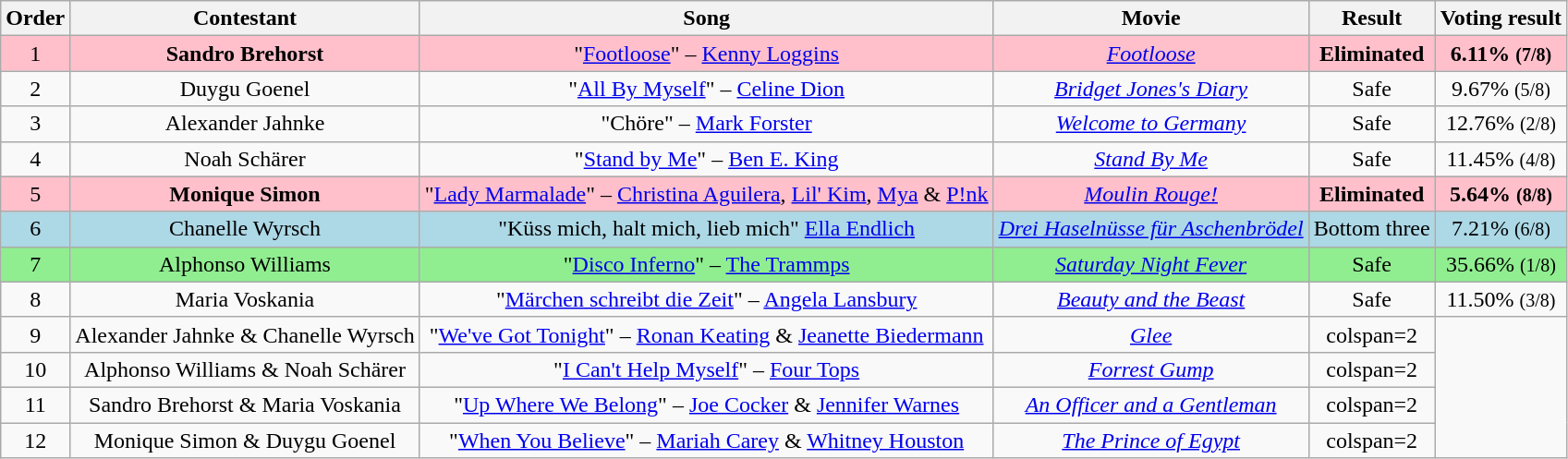<table class="wikitable" style="text-align:center;">
<tr>
<th>Order</th>
<th>Contestant</th>
<th>Song</th>
<th>Movie</th>
<th>Result</th>
<th>Voting result</th>
</tr>
<tr bgcolor="pink">
<td>1</td>
<td><strong>Sandro Brehorst</strong></td>
<td>"<a href='#'>Footloose</a>" – <a href='#'>Kenny Loggins</a></td>
<td><em><a href='#'>Footloose</a></em></td>
<td><strong>Eliminated</strong></td>
<td><strong>6.11% <small>(7/8)</small></strong></td>
</tr>
<tr>
<td>2</td>
<td>Duygu Goenel</td>
<td>"<a href='#'>All By Myself</a>" – <a href='#'>Celine Dion</a></td>
<td><em><a href='#'>Bridget Jones's Diary</a></em></td>
<td>Safe</td>
<td>9.67% <small>(5/8)</small></td>
</tr>
<tr>
<td>3</td>
<td>Alexander Jahnke</td>
<td>"Chöre" – <a href='#'>Mark Forster</a></td>
<td><em><a href='#'>Welcome to Germany</a></em></td>
<td>Safe</td>
<td>12.76% <small>(2/8)</small></td>
</tr>
<tr>
<td>4</td>
<td>Noah Schärer</td>
<td>"<a href='#'>Stand by Me</a>" – <a href='#'>Ben E. King</a></td>
<td><em><a href='#'>Stand By Me</a></em></td>
<td>Safe</td>
<td>11.45% <small>(4/8)</small></td>
</tr>
<tr bgcolor="pink">
<td>5</td>
<td><strong>Monique Simon</strong></td>
<td>"<a href='#'>Lady Marmalade</a>" – <a href='#'>Christina Aguilera</a>, <a href='#'>Lil' Kim</a>, <a href='#'>Mya</a> & <a href='#'>P!nk</a></td>
<td><em><a href='#'>Moulin Rouge!</a></em></td>
<td><strong>Eliminated</strong></td>
<td><strong>5.64% <small>(8/8)</small></strong></td>
</tr>
<tr bgcolor="lightblue">
<td>6</td>
<td>Chanelle Wyrsch</td>
<td>"Küss mich, halt mich, lieb mich" <a href='#'>Ella Endlich</a></td>
<td><em><a href='#'>Drei Haselnüsse für Aschenbrödel</a></em></td>
<td>Bottom three</td>
<td>7.21% <small>(6/8)</small></td>
</tr>
<tr bgcolor="lightgreen">
<td>7</td>
<td>Alphonso Williams</td>
<td>"<a href='#'>Disco Inferno</a>" – <a href='#'>The Trammps</a></td>
<td><em><a href='#'>Saturday Night Fever</a></em></td>
<td>Safe</td>
<td>35.66% <small>(1/8)</small></td>
</tr>
<tr>
<td>8</td>
<td>Maria Voskania</td>
<td>"<a href='#'>Märchen schreibt die Zeit</a>" – <a href='#'>Angela Lansbury</a></td>
<td><em><a href='#'>Beauty and the Beast</a></em></td>
<td>Safe</td>
<td>11.50% <small>(3/8)</small></td>
</tr>
<tr>
<td>9</td>
<td>Alexander Jahnke & Chanelle Wyrsch</td>
<td>"<a href='#'>We've Got Tonight</a>" – <a href='#'>Ronan Keating</a> & <a href='#'>Jeanette Biedermann</a></td>
<td><em><a href='#'>Glee</a></em></td>
<td>colspan=2 </td>
</tr>
<tr>
<td>10</td>
<td>Alphonso Williams & Noah Schärer</td>
<td>"<a href='#'>I Can't Help Myself</a>" – <a href='#'>Four Tops</a></td>
<td><em><a href='#'>Forrest Gump</a></em></td>
<td>colspan=2 </td>
</tr>
<tr>
<td>11</td>
<td>Sandro Brehorst & Maria Voskania</td>
<td>"<a href='#'>Up Where We Belong</a>" – <a href='#'>Joe Cocker</a> & <a href='#'>Jennifer Warnes</a></td>
<td><em><a href='#'>An Officer and a Gentleman</a></em></td>
<td>colspan=2 </td>
</tr>
<tr>
<td>12</td>
<td>Monique Simon & Duygu Goenel</td>
<td>"<a href='#'>When You Believe</a>" – <a href='#'>Mariah Carey</a> & <a href='#'>Whitney Houston</a></td>
<td><em><a href='#'>The Prince of Egypt</a></em></td>
<td>colspan=2 </td>
</tr>
</table>
